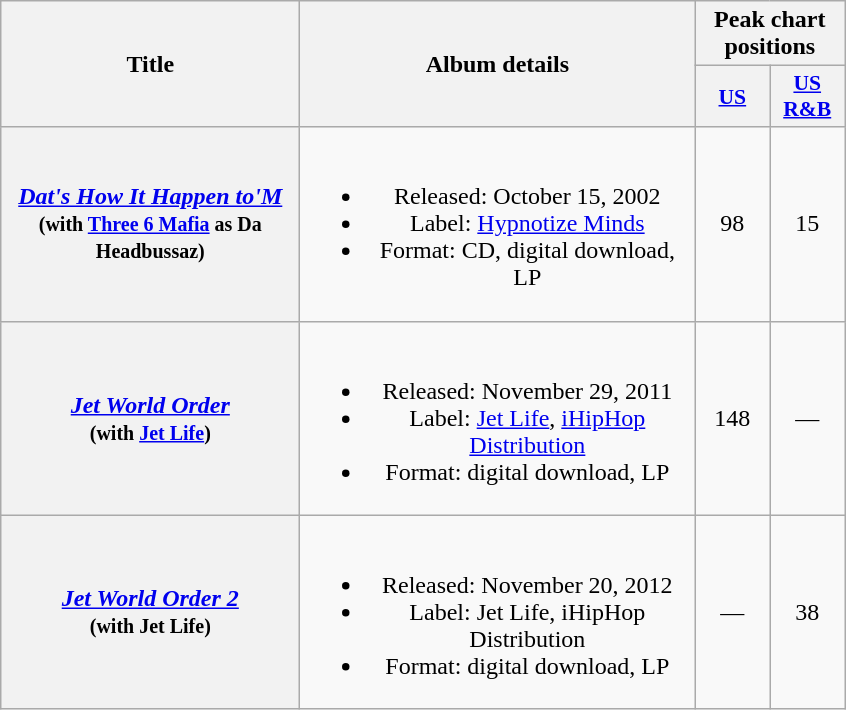<table class="wikitable plainrowheaders" style="text-align:center;">
<tr>
<th scope="col" rowspan="2" style="width:12em;">Title</th>
<th scope="col" rowspan="2" style="width:16em;">Album details</th>
<th scope="col" colspan="2">Peak chart positions</th>
</tr>
<tr>
<th scope="col" style="width:3em;font-size:90%;"><a href='#'>US</a></th>
<th scope="col" style="width:3em;font-size:90%;"><a href='#'>US R&B</a></th>
</tr>
<tr>
<th scope="row"><em><a href='#'>Dat's How It Happen to'M</a></em><br><small>(with <a href='#'>Three 6 Mafia</a> as Da Headbussaz)</small></th>
<td><br><ul><li>Released: October 15, 2002</li><li>Label: <a href='#'>Hypnotize Minds</a></li><li>Format: CD, digital download, LP</li></ul></td>
<td>98</td>
<td>15</td>
</tr>
<tr>
<th scope="row"><em><a href='#'>Jet World Order</a></em><br><small>(with <a href='#'>Jet Life</a>)</small></th>
<td><br><ul><li>Released: November 29, 2011</li><li>Label: <a href='#'>Jet Life</a>, <a href='#'>iHipHop Distribution</a></li><li>Format: digital download, LP</li></ul></td>
<td>148</td>
<td>—</td>
</tr>
<tr>
<th scope="row"><em><a href='#'>Jet World Order 2</a></em><br><small>(with Jet Life)</small></th>
<td><br><ul><li>Released: November 20, 2012</li><li>Label: Jet Life, iHipHop Distribution</li><li>Format: digital download, LP</li></ul></td>
<td>—</td>
<td>38</td>
</tr>
</table>
